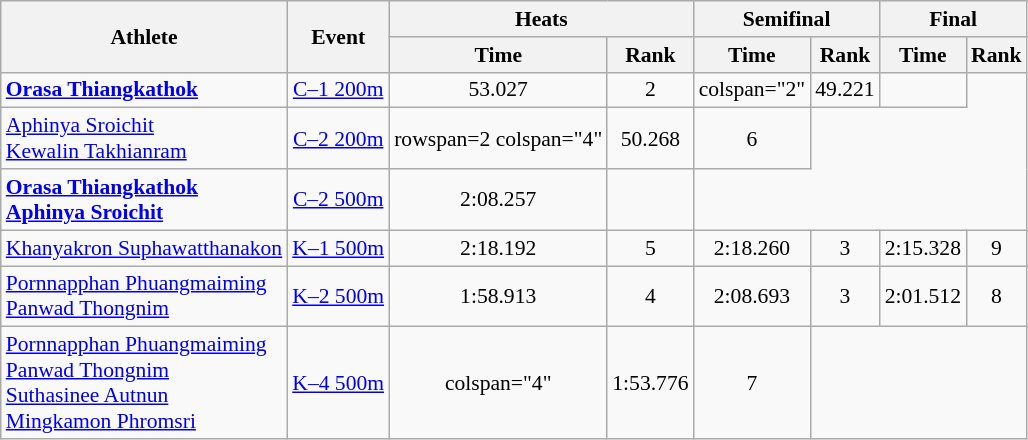<table class=wikitable style="text-align:center; font-size:90%">
<tr>
<th rowspan="2">Athlete</th>
<th rowspan="2">Event</th>
<th colspan="2">Heats</th>
<th colspan="2">Semifinal</th>
<th colspan="2">Final</th>
</tr>
<tr>
<th>Time</th>
<th>Rank</th>
<th>Time</th>
<th>Rank</th>
<th>Time</th>
<th>Rank</th>
</tr>
<tr>
<td style="text-align:left"><strong><a href='#'>Orasa Thiangkathok</a></strong></td>
<td><a href='#'>C–1 200m</a></td>
<td>53.027</td>
<td>2 <strong></strong></td>
<td>colspan="2" </td>
<td>49.221</td>
<td></td>
</tr>
<tr>
<td style="text-align:left"><a href='#'>Aphinya Sroichit</a><br><a href='#'>Kewalin Takhianram</a></td>
<td><a href='#'>C–2 200m</a></td>
<td>rowspan=2 colspan="4" </td>
<td>50.268</td>
<td>6</td>
</tr>
<tr>
<td style="text-align:left"><strong><a href='#'>Orasa Thiangkathok</a><br><a href='#'>Aphinya Sroichit</a></strong></td>
<td><a href='#'>C–2 500m</a></td>
<td>2:08.257</td>
<td></td>
</tr>
<tr>
<td style="text-align:left"><a href='#'>Khanyakron Suphawatthanakon</a></td>
<td><a href='#'>K–1 500m</a></td>
<td>2:18.192</td>
<td>5 <strong></strong></td>
<td>2:18.260</td>
<td>3 <strong></strong></td>
<td>2:15.328</td>
<td>9</td>
</tr>
<tr>
<td style="text-align:left"><a href='#'>Pornnapphan Phuangmaiming</a><br><a href='#'>Panwad Thongnim</a></td>
<td><a href='#'>K–2 500m</a></td>
<td>1:58.913</td>
<td>4 <strong></strong></td>
<td>2:08.693</td>
<td>3 <strong></strong></td>
<td>2:01.512</td>
<td>8</td>
</tr>
<tr>
<td style="text-align:left"><a href='#'>Pornnapphan Phuangmaiming</a><br><a href='#'>Panwad Thongnim</a><br><a href='#'>Suthasinee Autnun</a><br><a href='#'>Mingkamon Phromsri</a></td>
<td><a href='#'>K–4 500m</a></td>
<td>colspan="4" </td>
<td>1:53.776</td>
<td>7</td>
</tr>
</table>
